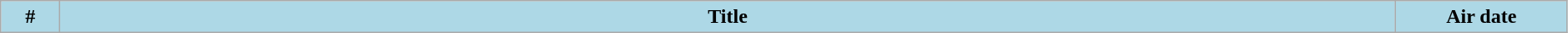<table class="wikitable plainrowheaders" style="width:99%; background:#fff;">
<tr>
<th style="background:#add8e6; width:40px;">#</th>
<th style="background: #add8e6;">Title</th>
<th style="background:#add8e6; width:130px;">Air date<br>






</th>
</tr>
</table>
